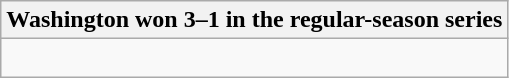<table class="wikitable collapsible collapsed">
<tr>
<th>Washington won 3–1 in the regular-season series</th>
</tr>
<tr>
<td><br>


</td>
</tr>
</table>
